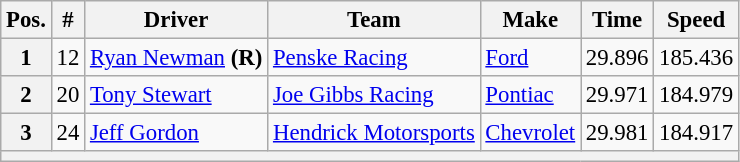<table class="wikitable" style="font-size:95%">
<tr>
<th>Pos.</th>
<th>#</th>
<th>Driver</th>
<th>Team</th>
<th>Make</th>
<th>Time</th>
<th>Speed</th>
</tr>
<tr>
<th>1</th>
<td>12</td>
<td><a href='#'>Ryan Newman</a> <strong>(R)</strong></td>
<td><a href='#'>Penske Racing</a></td>
<td><a href='#'>Ford</a></td>
<td>29.896</td>
<td>185.436</td>
</tr>
<tr>
<th>2</th>
<td>20</td>
<td><a href='#'>Tony Stewart</a></td>
<td><a href='#'>Joe Gibbs Racing</a></td>
<td><a href='#'>Pontiac</a></td>
<td>29.971</td>
<td>184.979</td>
</tr>
<tr>
<th>3</th>
<td>24</td>
<td><a href='#'>Jeff Gordon</a></td>
<td><a href='#'>Hendrick Motorsports</a></td>
<td><a href='#'>Chevrolet</a></td>
<td>29.981</td>
<td>184.917</td>
</tr>
<tr>
<th colspan="7"></th>
</tr>
</table>
